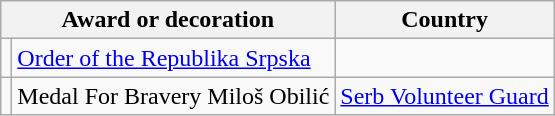<table class="wikitable" style="text-align:left;">
<tr>
<th colspan="2">Award or decoration</th>
<th>Country</th>
</tr>
<tr>
<td></td>
<td><a href='#'>Order of the Republika Srpska</a></td>
<td></td>
</tr>
<tr>
<td></td>
<td>Medal For Bravery Miloš Obilić</td>
<td> <a href='#'>Serb Volunteer Guard</a></td>
</tr>
</table>
